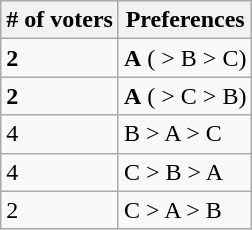<table class="wikitable">
<tr>
<th># of voters</th>
<th>Preferences</th>
</tr>
<tr>
<td><strong>2</strong></td>
<td><strong>A</strong> ( > B > C)</td>
</tr>
<tr>
<td><strong>2</strong></td>
<td><strong>A</strong> ( > C > B)</td>
</tr>
<tr>
<td>4</td>
<td>B > A > C</td>
</tr>
<tr>
<td>4</td>
<td>C > B > A</td>
</tr>
<tr>
<td>2</td>
<td>C > A > B</td>
</tr>
</table>
